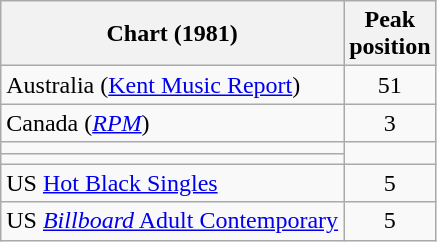<table class="wikitable sortable">
<tr>
<th>Chart (1981)</th>
<th>Peak<br>position</th>
</tr>
<tr>
<td>Australia (<a href='#'>Kent Music Report</a>)</td>
<td align="center">51</td>
</tr>
<tr>
<td>Canada (<em><a href='#'>RPM</a></em>) </td>
<td align="center">3</td>
</tr>
<tr>
<td></td>
</tr>
<tr>
<td></td>
</tr>
<tr>
<td>US <a href='#'>Hot Black Singles</a></td>
<td align="center">5</td>
</tr>
<tr>
<td>US <a href='#'><em>Billboard</em> Adult Contemporary</a></td>
<td align="center">5</td>
</tr>
</table>
